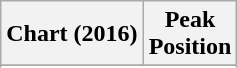<table class="wikitable sortable plainrowheaders">
<tr>
<th scope="col">Chart (2016)</th>
<th scope="col">Peak<br>Position</th>
</tr>
<tr>
</tr>
<tr>
</tr>
</table>
